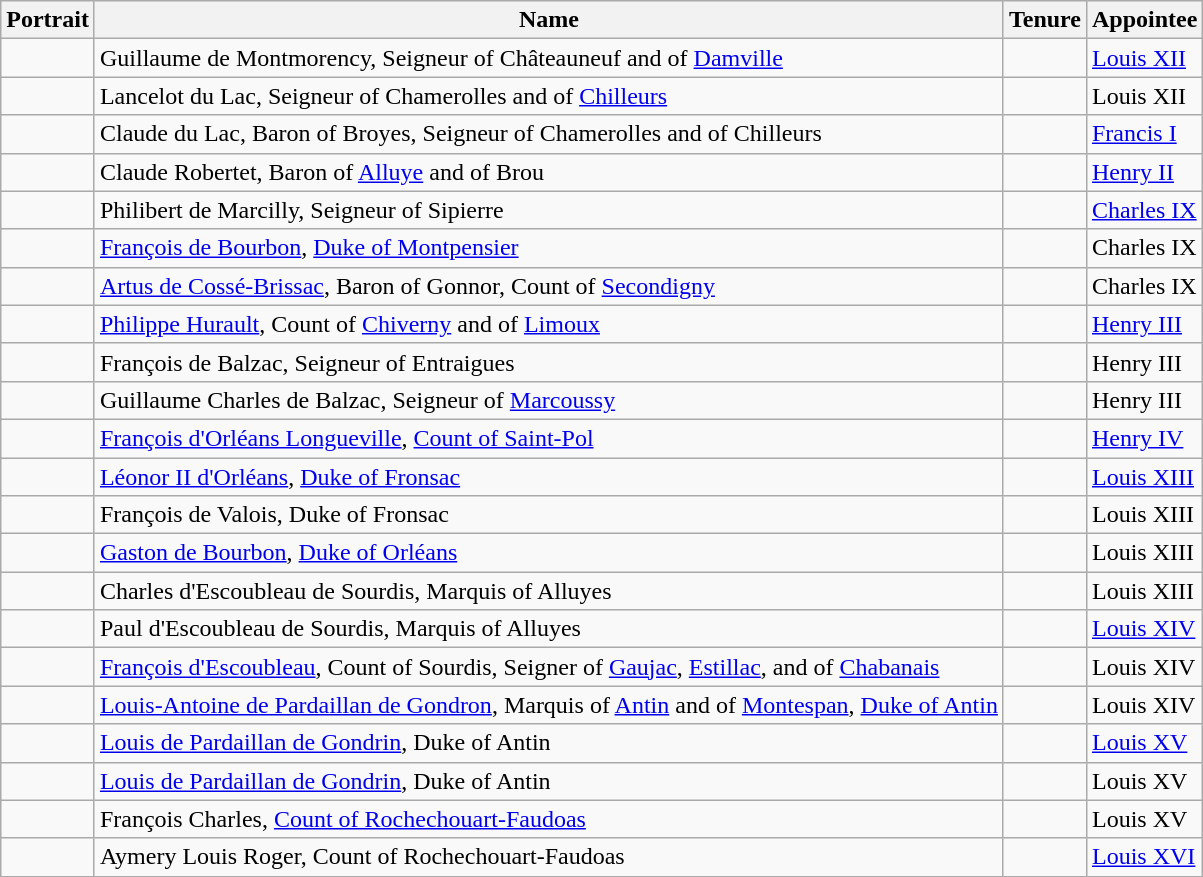<table class="wikitable sortable">
<tr>
<th>Portrait</th>
<th>Name</th>
<th>Tenure</th>
<th>Appointee</th>
</tr>
<tr>
<td></td>
<td>Guillaume de Montmorency, Seigneur of Châteauneuf and of <a href='#'>Damville</a></td>
<td></td>
<td><a href='#'>Louis XII</a></td>
</tr>
<tr>
<td></td>
<td>Lancelot du Lac, Seigneur of Chamerolles and of <a href='#'>Chilleurs</a></td>
<td></td>
<td>Louis XII</td>
</tr>
<tr>
<td></td>
<td>Claude du Lac, Baron of Broyes, Seigneur of Chamerolles and of Chilleurs</td>
<td></td>
<td><a href='#'>Francis I</a></td>
</tr>
<tr>
<td></td>
<td>Claude Robertet, Baron of <a href='#'>Alluye</a> and of Brou</td>
<td></td>
<td><a href='#'>Henry II</a></td>
</tr>
<tr>
<td></td>
<td>Philibert de Marcilly, Seigneur of Sipierre</td>
<td></td>
<td><a href='#'>Charles IX</a></td>
</tr>
<tr>
<td></td>
<td><a href='#'>François de Bourbon</a>, <a href='#'>Duke of Montpensier</a></td>
<td></td>
<td>Charles IX</td>
</tr>
<tr>
<td></td>
<td><a href='#'>Artus de Cossé-Brissac</a>, Baron of Gonnor, Count of <a href='#'>Secondigny</a></td>
<td></td>
<td>Charles IX</td>
</tr>
<tr>
<td></td>
<td><a href='#'>Philippe Hurault</a>, Count of <a href='#'>Chiverny</a> and of <a href='#'>Limoux</a></td>
<td></td>
<td><a href='#'>Henry III</a></td>
</tr>
<tr>
<td></td>
<td>François de Balzac, Seigneur of Entraigues</td>
<td></td>
<td>Henry III</td>
</tr>
<tr>
<td></td>
<td>Guillaume Charles de Balzac, Seigneur of <a href='#'>Marcoussy</a></td>
<td></td>
<td>Henry III</td>
</tr>
<tr>
<td></td>
<td><a href='#'>François d'Orléans Longueville</a>, <a href='#'>Count of Saint-Pol</a></td>
<td></td>
<td><a href='#'>Henry IV</a></td>
</tr>
<tr>
<td></td>
<td><a href='#'>Léonor II d'Orléans</a>, <a href='#'>Duke of Fronsac</a></td>
<td></td>
<td><a href='#'>Louis XIII</a></td>
</tr>
<tr>
<td></td>
<td>François de Valois, Duke of Fronsac</td>
<td></td>
<td>Louis XIII</td>
</tr>
<tr>
<td></td>
<td><a href='#'>Gaston de Bourbon</a>, <a href='#'>Duke of Orléans</a></td>
<td></td>
<td>Louis XIII</td>
</tr>
<tr>
<td></td>
<td>Charles d'Escoubleau de Sourdis, Marquis of Alluyes</td>
<td></td>
<td>Louis XIII</td>
</tr>
<tr>
<td></td>
<td>Paul d'Escoubleau de Sourdis, Marquis of Alluyes</td>
<td></td>
<td><a href='#'>Louis XIV</a></td>
</tr>
<tr>
<td></td>
<td><a href='#'>François d'Escoubleau</a>, Count of Sourdis, Seigner of <a href='#'>Gaujac</a>, <a href='#'>Estillac</a>, and of <a href='#'>Chabanais</a></td>
<td></td>
<td>Louis XIV</td>
</tr>
<tr>
<td></td>
<td><a href='#'>Louis-Antoine de Pardaillan de Gondron</a>, Marquis of <a href='#'>Antin</a> and of <a href='#'>Montespan</a>, <a href='#'>Duke of Antin</a></td>
<td></td>
<td>Louis XIV</td>
</tr>
<tr>
<td></td>
<td><a href='#'>Louis de Pardaillan de Gondrin</a>, Duke of Antin</td>
<td></td>
<td><a href='#'>Louis XV</a></td>
</tr>
<tr>
<td></td>
<td><a href='#'>Louis de Pardaillan de Gondrin</a>, Duke of Antin</td>
<td></td>
<td>Louis XV</td>
</tr>
<tr>
<td></td>
<td>François Charles, <a href='#'>Count of Rochechouart-Faudoas</a></td>
<td></td>
<td>Louis XV</td>
</tr>
<tr>
<td></td>
<td>Aymery Louis Roger, Count of Rochechouart-Faudoas</td>
<td></td>
<td><a href='#'>Louis XVI</a></td>
</tr>
</table>
